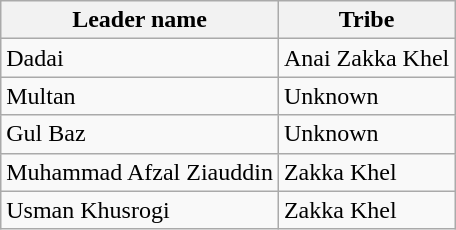<table class="wikitable">
<tr>
<th>Leader name</th>
<th>Tribe</th>
</tr>
<tr>
<td>Dadai</td>
<td>Anai Zakka Khel</td>
</tr>
<tr>
<td>Multan</td>
<td>Unknown</td>
</tr>
<tr>
<td>Gul Baz</td>
<td>Unknown</td>
</tr>
<tr>
<td>Muhammad Afzal Ziauddin</td>
<td>Zakka Khel</td>
</tr>
<tr>
<td>Usman Khusrogi</td>
<td>Zakka Khel</td>
</tr>
</table>
